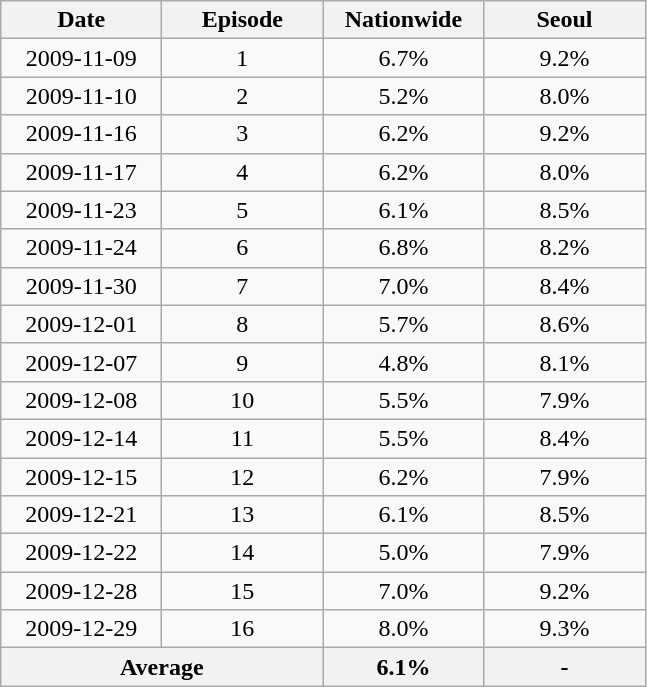<table class="wikitable">
<tr>
<th width=100>Date</th>
<th width=100>Episode</th>
<th width=100>Nationwide</th>
<th width=100>Seoul</th>
</tr>
<tr align=center>
<td>2009-11-09</td>
<td>1</td>
<td>6.7%</td>
<td>9.2%</td>
</tr>
<tr align=center>
<td>2009-11-10</td>
<td>2</td>
<td>5.2%</td>
<td>8.0%</td>
</tr>
<tr align=center>
<td>2009-11-16</td>
<td>3</td>
<td>6.2%</td>
<td>9.2%</td>
</tr>
<tr align=center>
<td>2009-11-17</td>
<td>4</td>
<td>6.2%</td>
<td>8.0%</td>
</tr>
<tr align=center>
<td>2009-11-23</td>
<td>5</td>
<td>6.1%</td>
<td>8.5%</td>
</tr>
<tr align=center>
<td>2009-11-24</td>
<td>6</td>
<td>6.8%</td>
<td>8.2%</td>
</tr>
<tr align=center>
<td>2009-11-30</td>
<td>7</td>
<td>7.0%</td>
<td>8.4%</td>
</tr>
<tr align=center>
<td>2009-12-01</td>
<td>8</td>
<td>5.7%</td>
<td>8.6%</td>
</tr>
<tr align=center>
<td>2009-12-07</td>
<td>9</td>
<td>4.8%</td>
<td>8.1%</td>
</tr>
<tr align=center>
<td>2009-12-08</td>
<td>10</td>
<td>5.5%</td>
<td>7.9%</td>
</tr>
<tr align=center>
<td>2009-12-14</td>
<td>11</td>
<td>5.5%</td>
<td>8.4%</td>
</tr>
<tr align=center>
<td>2009-12-15</td>
<td>12</td>
<td>6.2%</td>
<td>7.9%</td>
</tr>
<tr align=center>
<td>2009-12-21</td>
<td>13</td>
<td>6.1%</td>
<td>8.5%</td>
</tr>
<tr align=center>
<td>2009-12-22</td>
<td>14</td>
<td>5.0%</td>
<td>7.9%</td>
</tr>
<tr align=center>
<td>2009-12-28</td>
<td>15</td>
<td>7.0%</td>
<td>9.2%</td>
</tr>
<tr align=center>
<td>2009-12-29</td>
<td>16</td>
<td>8.0%</td>
<td>9.3%</td>
</tr>
<tr align="center">
<th colspan=2>Average</th>
<th>6.1%</th>
<th>-</th>
</tr>
</table>
